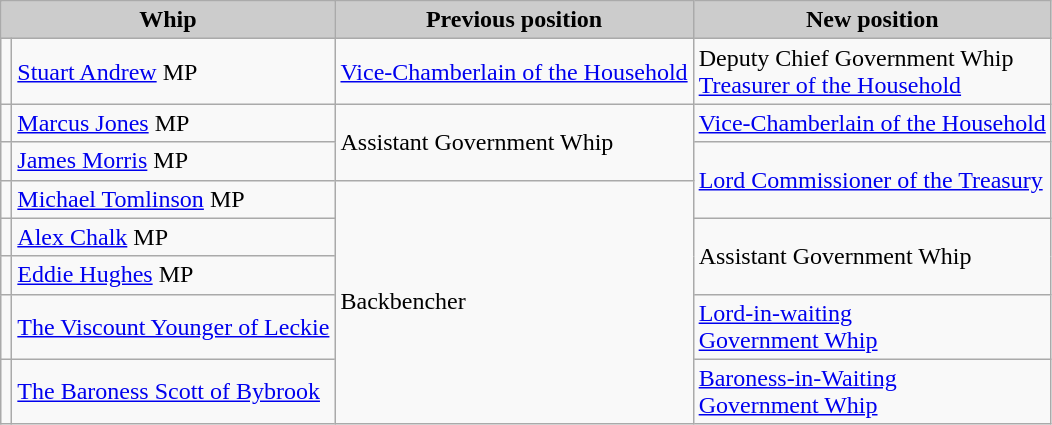<table class="wikitable">
<tr>
<th scope="col" style="background:#ccc;" colspan=2>Whip</th>
<th scope="col" style="background:#ccc;">Previous position</th>
<th scope="col" style="background:#ccc;">New position</th>
</tr>
<tr>
<td></td>
<td><a href='#'>Stuart Andrew</a> MP</td>
<td><a href='#'>Vice-Chamberlain of the Household</a></td>
<td>Deputy Chief Government Whip<br> <a href='#'>Treasurer of the Household</a></td>
</tr>
<tr>
<td></td>
<td><a href='#'>Marcus Jones</a> MP</td>
<td rowspan=2>Assistant Government Whip</td>
<td><a href='#'>Vice-Chamberlain of the Household</a></td>
</tr>
<tr>
<td></td>
<td><a href='#'>James Morris</a> MP</td>
<td rowspan=2><a href='#'>Lord Commissioner of the Treasury</a></td>
</tr>
<tr>
<td></td>
<td><a href='#'>Michael Tomlinson</a> MP</td>
<td rowspan=5>Backbencher</td>
</tr>
<tr>
<td></td>
<td><a href='#'>Alex Chalk</a> MP</td>
<td rowspan=2>Assistant Government Whip</td>
</tr>
<tr>
<td></td>
<td><a href='#'>Eddie Hughes</a> MP</td>
</tr>
<tr>
<td></td>
<td><a href='#'>The Viscount Younger of Leckie</a></td>
<td rowspan3=><a href='#'>Lord-in-waiting</a><br><a href='#'>Government Whip</a></td>
</tr>
<tr>
<td></td>
<td><a href='#'>The Baroness Scott of Bybrook</a></td>
<td rowspan3=><a href='#'>Baroness-in-Waiting</a><br><a href='#'>Government Whip</a></td>
</tr>
</table>
